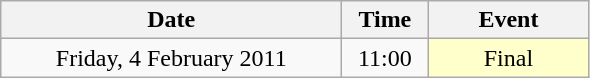<table class = "wikitable" style="text-align:center;">
<tr>
<th width=220>Date</th>
<th width=50>Time</th>
<th width=100>Event</th>
</tr>
<tr>
<td>Friday, 4 February 2011</td>
<td>11:00</td>
<td bgcolor=ffffcc>Final</td>
</tr>
</table>
